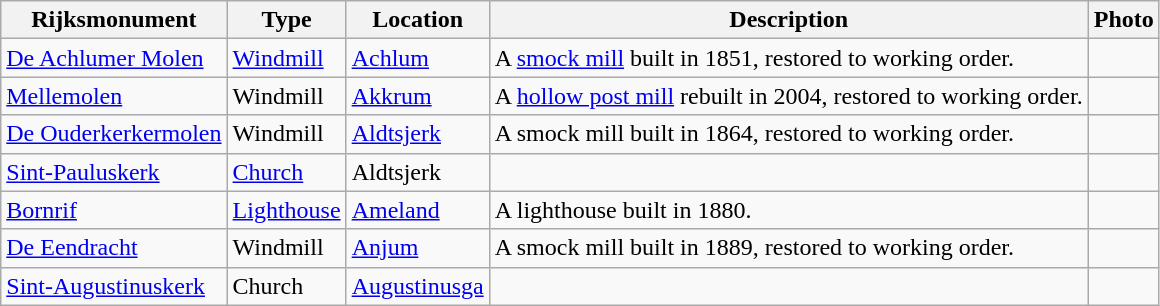<table class="wikitable">
<tr>
<th>Rijksmonument</th>
<th>Type</th>
<th>Location</th>
<th>Description</th>
<th>Photo</th>
</tr>
<tr>
<td><a href='#'>De Achlumer Molen</a><br></td>
<td><a href='#'>Windmill</a></td>
<td><a href='#'>Achlum</a></td>
<td>A <a href='#'>smock mill</a> built in 1851, restored to working order.</td>
<td></td>
</tr>
<tr>
<td><a href='#'>Mellemolen</a><br></td>
<td>Windmill</td>
<td><a href='#'>Akkrum</a></td>
<td>A <a href='#'>hollow post mill</a> rebuilt in 2004, restored to working order.</td>
<td></td>
</tr>
<tr>
<td><a href='#'>De Ouderkerkermolen</a><br></td>
<td>Windmill</td>
<td><a href='#'>Aldtsjerk</a></td>
<td>A smock mill built in 1864, restored to working order.</td>
<td></td>
</tr>
<tr>
<td><a href='#'>Sint-Pauluskerk</a><br></td>
<td><a href='#'>Church</a></td>
<td>Aldtsjerk</td>
<td></td>
<td></td>
</tr>
<tr>
<td><a href='#'>Bornrif</a><br></td>
<td><a href='#'>Lighthouse</a></td>
<td><a href='#'>Ameland</a></td>
<td>A lighthouse built in 1880.</td>
<td></td>
</tr>
<tr>
<td><a href='#'>De Eendracht</a><br></td>
<td>Windmill</td>
<td><a href='#'>Anjum</a></td>
<td>A smock mill built in 1889, restored to working order.</td>
<td></td>
</tr>
<tr>
<td><a href='#'>Sint-Augustinuskerk</a><br></td>
<td>Church</td>
<td><a href='#'>Augustinusga</a></td>
<td></td>
<td></td>
</tr>
</table>
